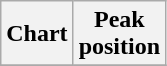<table class="wikitable sortable plainrowheaders" style="text-align:center;" border="1">
<tr>
<th scope="col">Chart</th>
<th scope="col">Peak<br>position</th>
</tr>
<tr>
</tr>
</table>
